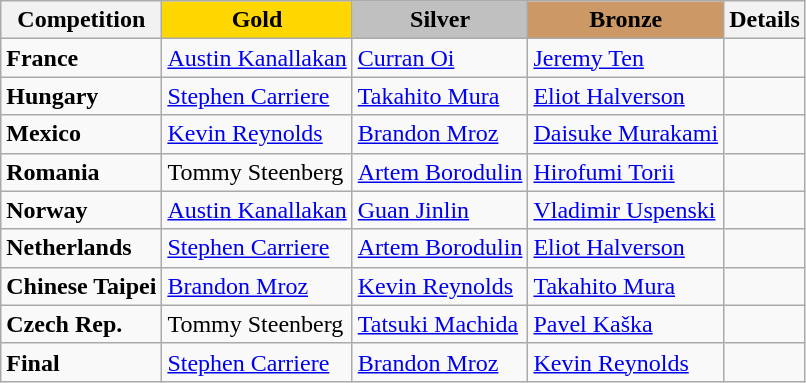<table class="wikitable">
<tr>
<th>Competition</th>
<td align=center bgcolor=gold><strong>Gold</strong></td>
<td align=center bgcolor=silver><strong>Silver</strong></td>
<td align=center bgcolor=cc9966><strong>Bronze</strong></td>
<th>Details</th>
</tr>
<tr>
<td><strong>France</strong></td>
<td> <a href='#'>Austin Kanallakan</a></td>
<td> <a href='#'>Curran Oi</a></td>
<td> <a href='#'>Jeremy Ten</a></td>
<td></td>
</tr>
<tr>
<td><strong>Hungary</strong></td>
<td> <a href='#'>Stephen Carriere</a></td>
<td> <a href='#'>Takahito Mura</a></td>
<td> <a href='#'>Eliot Halverson</a></td>
<td></td>
</tr>
<tr>
<td><strong>Mexico</strong></td>
<td> <a href='#'>Kevin Reynolds</a></td>
<td> <a href='#'>Brandon Mroz</a></td>
<td> <a href='#'>Daisuke Murakami</a></td>
<td></td>
</tr>
<tr>
<td><strong>Romania</strong></td>
<td> Tommy Steenberg</td>
<td> <a href='#'>Artem Borodulin</a></td>
<td> <a href='#'>Hirofumi Torii</a></td>
<td></td>
</tr>
<tr>
<td><strong>Norway</strong></td>
<td> <a href='#'>Austin Kanallakan</a></td>
<td> <a href='#'>Guan Jinlin</a></td>
<td> <a href='#'>Vladimir Uspenski</a></td>
<td></td>
</tr>
<tr>
<td><strong>Netherlands</strong></td>
<td> <a href='#'>Stephen Carriere</a></td>
<td> <a href='#'>Artem Borodulin</a></td>
<td> <a href='#'>Eliot Halverson</a></td>
<td></td>
</tr>
<tr>
<td><strong>Chinese Taipei</strong></td>
<td> <a href='#'>Brandon Mroz</a></td>
<td> <a href='#'>Kevin Reynolds</a></td>
<td> <a href='#'>Takahito Mura</a></td>
<td></td>
</tr>
<tr>
<td><strong>Czech Rep.</strong></td>
<td> Tommy Steenberg</td>
<td> <a href='#'>Tatsuki Machida</a></td>
<td> <a href='#'>Pavel Kaška</a></td>
<td></td>
</tr>
<tr>
<td><strong>Final</strong></td>
<td> <a href='#'>Stephen Carriere</a></td>
<td> <a href='#'>Brandon Mroz</a></td>
<td> <a href='#'>Kevin Reynolds</a></td>
<td></td>
</tr>
</table>
